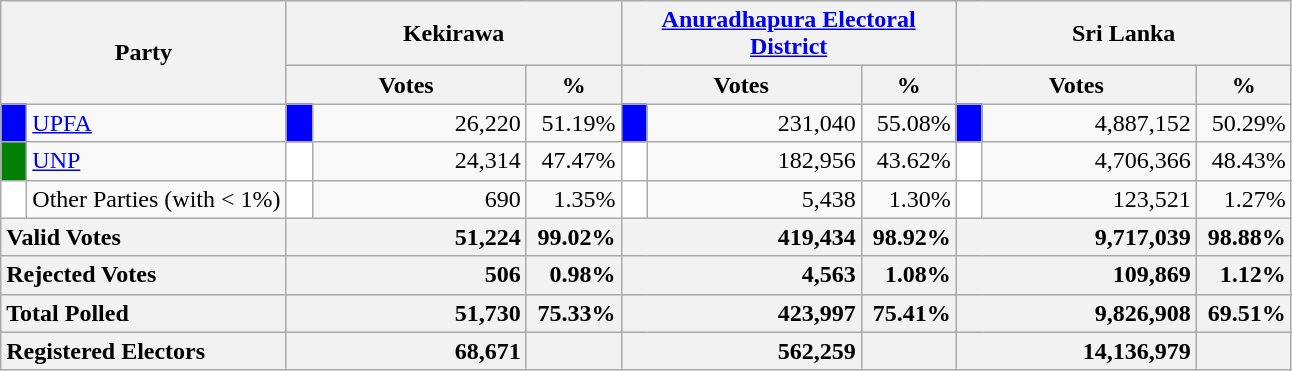<table class="wikitable">
<tr>
<th colspan="2" width="144px"rowspan="2">Party</th>
<th colspan="3" width="216px">Kekirawa</th>
<th colspan="3" width="216px"><a href='#'>Anuradhapura Electoral District</a></th>
<th colspan="3" width="216px">Sri Lanka</th>
</tr>
<tr>
<th colspan="2" width="144px">Votes</th>
<th>%</th>
<th colspan="2" width="144px">Votes</th>
<th>%</th>
<th colspan="2" width="144px">Votes</th>
<th>%</th>
</tr>
<tr>
<td style="background-color:blue;" width="10px"></td>
<td style="text-align:left;"><a href='#'>UPFA</a></td>
<td style="background-color:blue;" width="10px"></td>
<td style="text-align:right;">26,220</td>
<td style="text-align:right;">51.19%</td>
<td style="background-color:blue;" width="10px"></td>
<td style="text-align:right;">231,040</td>
<td style="text-align:right;">55.08%</td>
<td style="background-color:blue;" width="10px"></td>
<td style="text-align:right;">4,887,152</td>
<td style="text-align:right;">50.29%</td>
</tr>
<tr>
<td style="background-color:green;" width="10px"></td>
<td style="text-align:left;"><a href='#'>UNP</a></td>
<td style="background-color:white;" width="10px"></td>
<td style="text-align:right;">24,314</td>
<td style="text-align:right;">47.47%</td>
<td style="background-color:white;" width="10px"></td>
<td style="text-align:right;">182,956</td>
<td style="text-align:right;">43.62%</td>
<td style="background-color:white;" width="10px"></td>
<td style="text-align:right;">4,706,366</td>
<td style="text-align:right;">48.43%</td>
</tr>
<tr>
<td style="background-color:white;" width="10px"></td>
<td style="text-align:left;">Other Parties (with < 1%)</td>
<td style="background-color:white;" width="10px"></td>
<td style="text-align:right;">690</td>
<td style="text-align:right;">1.35%</td>
<td style="background-color:white;" width="10px"></td>
<td style="text-align:right;">5,438</td>
<td style="text-align:right;">1.30%</td>
<td style="background-color:white;" width="10px"></td>
<td style="text-align:right;">123,521</td>
<td style="text-align:right;">1.27%</td>
</tr>
<tr>
<th colspan="2" width="144px"style="text-align:left;">Valid Votes</th>
<th style="text-align:right;"colspan="2" width="144px">51,224</th>
<th style="text-align:right;">99.02%</th>
<th style="text-align:right;"colspan="2" width="144px">419,434</th>
<th style="text-align:right;">98.92%</th>
<th style="text-align:right;"colspan="2" width="144px">9,717,039</th>
<th style="text-align:right;">98.88%</th>
</tr>
<tr>
<th colspan="2" width="144px"style="text-align:left;">Rejected Votes</th>
<th style="text-align:right;"colspan="2" width="144px">506</th>
<th style="text-align:right;">0.98%</th>
<th style="text-align:right;"colspan="2" width="144px">4,563</th>
<th style="text-align:right;">1.08%</th>
<th style="text-align:right;"colspan="2" width="144px">109,869</th>
<th style="text-align:right;">1.12%</th>
</tr>
<tr>
<th colspan="2" width="144px"style="text-align:left;">Total Polled</th>
<th style="text-align:right;"colspan="2" width="144px">51,730</th>
<th style="text-align:right;">75.33%</th>
<th style="text-align:right;"colspan="2" width="144px">423,997</th>
<th style="text-align:right;">75.41%</th>
<th style="text-align:right;"colspan="2" width="144px">9,826,908</th>
<th style="text-align:right;">69.51%</th>
</tr>
<tr>
<th colspan="2" width="144px"style="text-align:left;">Registered Electors</th>
<th style="text-align:right;"colspan="2" width="144px">68,671</th>
<th></th>
<th style="text-align:right;"colspan="2" width="144px">562,259</th>
<th></th>
<th style="text-align:right;"colspan="2" width="144px">14,136,979</th>
<th></th>
</tr>
</table>
